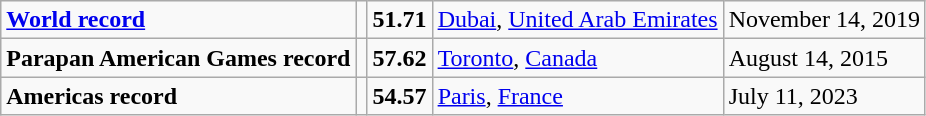<table class="wikitable">
<tr>
<td><strong><a href='#'>World record</a></strong></td>
<td></td>
<td><strong>51.71</strong></td>
<td><a href='#'>Dubai</a>, <a href='#'>United Arab Emirates</a></td>
<td>November 14, 2019</td>
</tr>
<tr>
<td><strong>Parapan American Games record</strong></td>
<td></td>
<td><strong>57.62</strong></td>
<td><a href='#'>Toronto</a>, <a href='#'>Canada</a></td>
<td>August 14, 2015</td>
</tr>
<tr>
<td><strong>Americas record</strong></td>
<td></td>
<td><strong>54.57</strong></td>
<td><a href='#'>Paris</a>, <a href='#'>France</a></td>
<td>July 11, 2023</td>
</tr>
</table>
